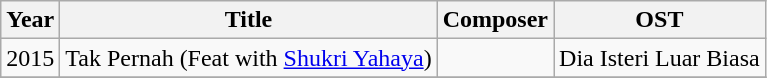<table class="wikitable sortable">
<tr>
<th>Year</th>
<th>Title</th>
<th>Composer</th>
<th>OST</th>
</tr>
<tr>
<td>2015</td>
<td>Tak Pernah (Feat with <a href='#'>Shukri Yahaya</a>)</td>
<td></td>
<td>Dia Isteri Luar Biasa</td>
</tr>
<tr>
</tr>
</table>
